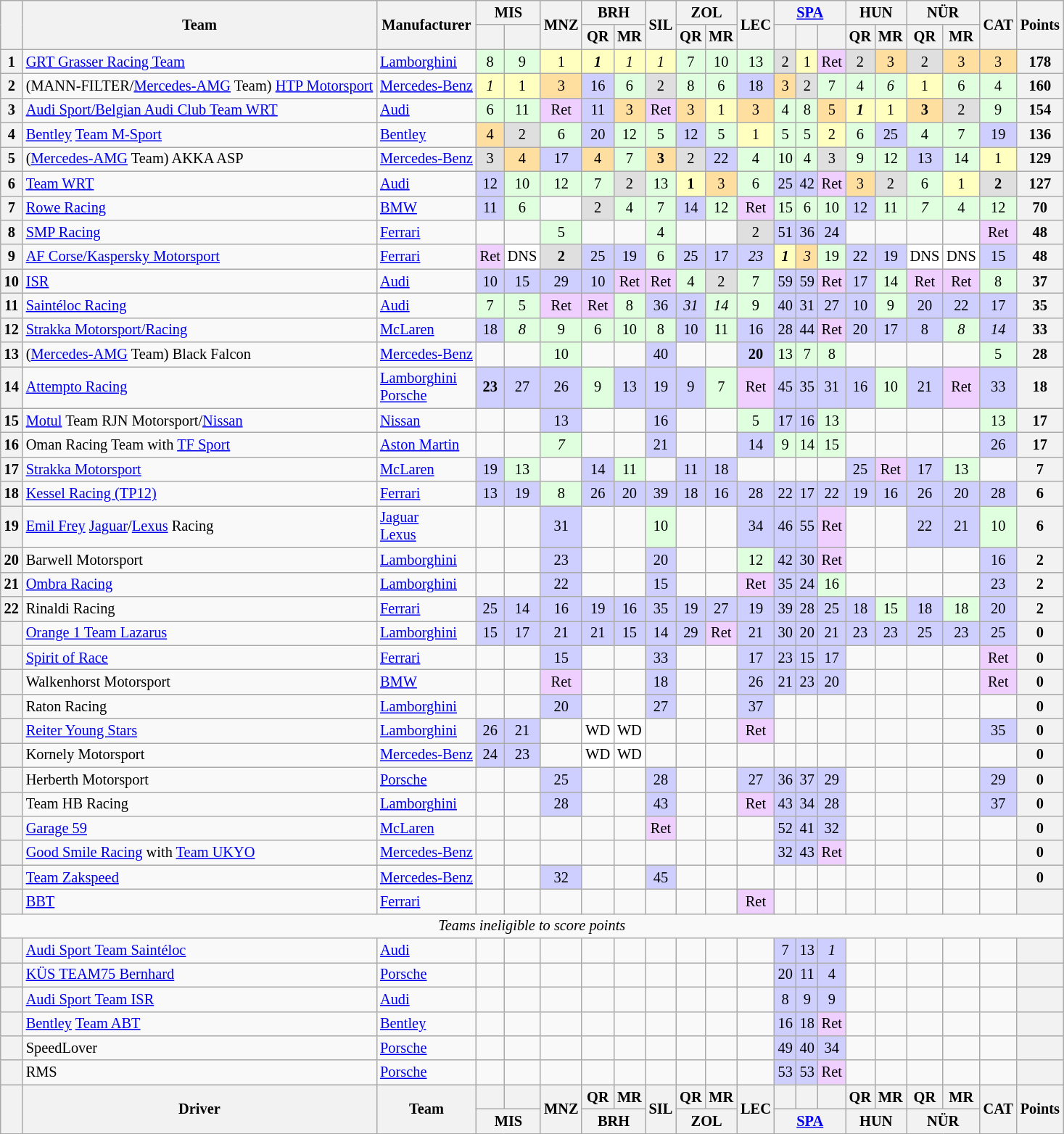<table class="wikitable" style="font-size: 85%; text-align:center;">
<tr>
<th rowspan=2></th>
<th rowspan=2>Team</th>
<th rowspan=2>Manufacturer</th>
<th colspan=2>MIS<br></th>
<th rowspan=2>MNZ<br></th>
<th colspan=2>BRH<br></th>
<th rowspan=2>SIL<br></th>
<th colspan=2>ZOL<br></th>
<th rowspan=2>LEC<br></th>
<th colspan=3><a href='#'>SPA</a><br></th>
<th colspan=2>HUN<br></th>
<th colspan=2>NÜR<br></th>
<th rowspan=2>CAT<br></th>
<th rowspan=2>Points</th>
</tr>
<tr>
<th></th>
<th></th>
<th>QR</th>
<th>MR</th>
<th>QR</th>
<th>MR</th>
<th></th>
<th></th>
<th></th>
<th>QR</th>
<th>MR</th>
<th>QR</th>
<th>MR</th>
</tr>
<tr>
<th>1</th>
<td align=left> <a href='#'>GRT Grasser Racing Team</a></td>
<td align=left><a href='#'>Lamborghini</a></td>
<td style="background:#DFFFDF;">8</td>
<td style="background:#DFFFDF;">9</td>
<td style="background:#FFFFBF;">1</td>
<td style="background:#FFFFBF;"><strong><em>1</em></strong></td>
<td style="background:#FFFFBF;"><em>1</em></td>
<td style="background:#FFFFBF;"><em>1</em></td>
<td style="background:#DFFFDF;">7</td>
<td style="background:#DFFFDF;">10</td>
<td style="background:#DFFFDF;">13</td>
<td style="background:#DFDFDF;">2</td>
<td style="background:#FFFFBF;">1</td>
<td style="background:#EFCFFF;">Ret</td>
<td style="background:#DFDFDF;">2</td>
<td style="background:#FFDF9F;">3</td>
<td style="background:#DFDFDF;">2</td>
<td style="background:#FFDF9F;">3</td>
<td style="background:#FFDF9F;">3</td>
<th>178</th>
</tr>
<tr>
<th>2</th>
<td align=left> (MANN-FILTER/<a href='#'>Mercedes-AMG</a> Team) <a href='#'>HTP Motorsport</a></td>
<td align=left><a href='#'>Mercedes-Benz</a></td>
<td style="background:#FFFFBF;"><em>1</em></td>
<td style="background:#FFFFBF;">1</td>
<td style="background:#FFDF9F;">3</td>
<td style="background:#CFCFFF;">16</td>
<td style="background:#DFFFDF;">6</td>
<td style="background:#DFDFDF;">2</td>
<td style="background:#DFFFDF;">8</td>
<td style="background:#DFFFDF;">6</td>
<td style="background:#CFCFFF;">18</td>
<td style="background:#FFDF9F;">3</td>
<td style="background:#DFDFDF;">2</td>
<td style="background:#DFFFDF;">7</td>
<td style="background:#DFFFDF;">4</td>
<td style="background:#DFFFDF;"><em>6</em></td>
<td style="background:#FFFFBF;">1</td>
<td style="background:#DFFFDF;">6</td>
<td style="background:#DFFFDF;">4</td>
<th>160</th>
</tr>
<tr>
<th>3</th>
<td align=left> <a href='#'>Audi Sport/Belgian Audi Club Team WRT</a></td>
<td align=left><a href='#'>Audi</a></td>
<td style="background:#DFFFDF;">6</td>
<td style="background:#DFFFDF;">11</td>
<td style="background:#EFCFFF;">Ret</td>
<td style="background:#CFCFFF;">11</td>
<td style="background:#FFDF9F;">3</td>
<td style="background:#EFCFFF;">Ret</td>
<td style="background:#FFDF9F;">3</td>
<td style="background:#FFFFBF;">1</td>
<td style="background:#FFDF9F;">3</td>
<td style="background:#DFFFDF;">4</td>
<td style="background:#DFFFDF;">8</td>
<td style="background:#FFDF9F;">5</td>
<td style="background:#FFFFBF;"><strong><em>1</em></strong></td>
<td style="background:#FFFFBF;">1</td>
<td style="background:#FFDF9F;"><strong>3</strong></td>
<td style="background:#DFDFDF;">2</td>
<td style="background:#DFFFDF;">9</td>
<th>154</th>
</tr>
<tr>
<th>4</th>
<td align=left> <a href='#'>Bentley</a> <a href='#'>Team M-Sport</a></td>
<td align=left><a href='#'>Bentley</a></td>
<td style="background:#FFDF9F;">4</td>
<td style="background:#DFDFDF;">2</td>
<td style="background:#DFFFDF;">6</td>
<td style="background:#CFCFFF;">20</td>
<td style="background:#DFFFDF;">12</td>
<td style="background:#DFFFDF;">5</td>
<td style="background:#CFCFFF;">12</td>
<td style="background:#DFFFDF;">5</td>
<td style="background:#FFFFBF;">1</td>
<td style="background:#DFFFDF;">5</td>
<td style="background:#DFFFDF;">5</td>
<td style="background:#FFFFBF;">2</td>
<td style="background:#DFFFDF;">6</td>
<td style="background:#CFCFFF;">25</td>
<td style="background:#DFFFDF;">4</td>
<td style="background:#DFFFDF;">7</td>
<td style="background:#CFCFFF;">19</td>
<th>136</th>
</tr>
<tr>
<th>5</th>
<td align=left> (<a href='#'>Mercedes-AMG</a> Team) AKKA ASP</td>
<td align=left><a href='#'>Mercedes-Benz</a></td>
<td style="background:#DFDFDF;">3</td>
<td style="background:#FFDF9F;">4</td>
<td style="background:#CFCFFF;">17</td>
<td style="background:#FFDF9F;">4</td>
<td style="background:#DFFFDF;">7</td>
<td style="background:#FFDF9F;"><strong>3</strong></td>
<td style="background:#DFDFDF;">2</td>
<td style="background:#CFCFFF;">22</td>
<td style="background:#DFFFDF;">4</td>
<td style="background:#DFFFDF;">10</td>
<td style="background:#DFFFDF;">4</td>
<td style="background:#DFDFDF;">3</td>
<td style="background:#DFFFDF;">9</td>
<td style="background:#DFFFDF;">12</td>
<td style="background:#CFCFFF;">13</td>
<td style="background:#DFFFDF;">14</td>
<td style="background:#FFFFBF;">1</td>
<th>129</th>
</tr>
<tr>
<th>6</th>
<td align=left> <a href='#'>Team WRT</a></td>
<td align=left><a href='#'>Audi</a></td>
<td style="background:#CFCFFF;">12</td>
<td style="background:#DFFFDF;">10</td>
<td style="background:#DFFFDF;">12</td>
<td style="background:#DFFFDF;">7</td>
<td style="background:#DFDFDF;">2</td>
<td style="background:#DFFFDF;">13</td>
<td style="background:#FFFFBF;"><strong>1</strong></td>
<td style="background:#FFDF9F;">3</td>
<td style="background:#DFFFDF;">6</td>
<td style="background:#CFCFFF;">25</td>
<td style="background:#CFCFFF;">42</td>
<td style="background:#EFCFFF;">Ret</td>
<td style="background:#FFDF9F;">3</td>
<td style="background:#DFDFDF;">2</td>
<td style="background:#DFFFDF;">6</td>
<td style="background:#FFFFBF;">1</td>
<td style="background:#DFDFDF;"><strong>2</strong></td>
<th>127</th>
</tr>
<tr>
<th>7</th>
<td align=left> <a href='#'>Rowe Racing</a></td>
<td align=left><a href='#'>BMW</a></td>
<td style="background:#CFCFFF;">11</td>
<td style="background:#DFFFDF;">6</td>
<td></td>
<td style="background:#DFDFDF;">2</td>
<td style="background:#DFFFDF;">4</td>
<td style="background:#DFFFDF;">7</td>
<td style="background:#CFCFFF;">14</td>
<td style="background:#DFFFDF;">12</td>
<td style="background:#EFCFFF;">Ret</td>
<td style="background:#DFFFDF;">15</td>
<td style="background:#DFFFDF;">6</td>
<td style="background:#DFFFDF;">10</td>
<td style="background:#CFCFFF;">12</td>
<td style="background:#DFFFDF;">11</td>
<td style="background:#DFFFDF;"><em>7</em></td>
<td style="background:#DFFFDF;">4</td>
<td style="background:#DFFFDF;">12</td>
<th>70</th>
</tr>
<tr>
<th>8</th>
<td align=left> <a href='#'>SMP Racing</a></td>
<td align=left><a href='#'>Ferrari</a></td>
<td></td>
<td></td>
<td style="background:#DFFFDF;">5</td>
<td></td>
<td></td>
<td style="background:#DFFFDF;">4</td>
<td></td>
<td></td>
<td style="background:#DFDFDF;">2</td>
<td style="background:#CFCFFF;">51</td>
<td style="background:#CFCFFF;">36</td>
<td style="background:#CFCFFF;">24</td>
<td></td>
<td></td>
<td></td>
<td></td>
<td style="background:#EFCFFF;">Ret</td>
<th>48</th>
</tr>
<tr>
<th>9</th>
<td align=left> <a href='#'>AF Corse/Kaspersky Motorsport</a></td>
<td align=left><a href='#'>Ferrari</a></td>
<td style="background:#EFCFFF;">Ret</td>
<td style="background:#FFFFFF;">DNS</td>
<td style="background:#DFDFDF;"><strong>2</strong></td>
<td style="background:#CFCFFF;">25</td>
<td style="background:#CFCFFF;">19</td>
<td style="background:#DFFFDF;">6</td>
<td style="background:#CFCFFF;">25</td>
<td style="background:#CFCFFF;">17</td>
<td style="background:#CFCFFF;"><em>23</em></td>
<td style="background:#FFFFBF;"><strong><em>1</em></strong></td>
<td style="background:#FFDF9F;"><em>3</em></td>
<td style="background:#DFFFDF;">19</td>
<td style="background:#CFCFFF;">22</td>
<td style="background:#CFCFFF;">19</td>
<td style="background:#FFFFFF;">DNS</td>
<td style="background:#FFFFFF;">DNS</td>
<td style="background:#CFCFFF;">15</td>
<th>48</th>
</tr>
<tr>
<th>10</th>
<td align=left> <a href='#'>ISR</a></td>
<td align=left><a href='#'>Audi</a></td>
<td style="background:#CFCFFF;">10</td>
<td style="background:#CFCFFF;">15</td>
<td style="background:#CFCFFF;">29</td>
<td style="background:#CFCFFF;">10</td>
<td style="background:#EFCFFF;">Ret</td>
<td style="background:#EFCFFF;">Ret</td>
<td style="background:#DFFFDF;">4</td>
<td style="background:#DFDFDF;">2</td>
<td style="background:#DFFFDF;">7</td>
<td style="background:#CFCFFF;">59</td>
<td style="background:#CFCFFF;">59</td>
<td style="background:#EFCFFF;">Ret</td>
<td style="background:#CFCFFF;">17</td>
<td style="background:#DFFFDF;">14</td>
<td style="background:#EFCFFF;">Ret</td>
<td style="background:#EFCFFF;">Ret</td>
<td style="background:#DFFFDF;">8</td>
<th>37</th>
</tr>
<tr>
<th>11</th>
<td align=left> <a href='#'>Saintéloc Racing</a></td>
<td align=left><a href='#'>Audi</a></td>
<td style="background:#DFFFDF;">7</td>
<td style="background:#DFFFDF;">5</td>
<td style="background:#EFCFFF;">Ret</td>
<td style="background:#EFCFFF;">Ret</td>
<td style="background:#DFFFDF;">8</td>
<td style="background:#CFCFFF;">36</td>
<td style="background:#CFCFFF;"><em>31</em></td>
<td style="background:#DFFFDF;"><em>14</em></td>
<td style="background:#DFFFDF;">9</td>
<td style="background:#CFCFFF;">40</td>
<td style="background:#CFCFFF;">31</td>
<td style="background:#CFCFFF;">27</td>
<td style="background:#CFCFFF;">10</td>
<td style="background:#DFFFDF;">9</td>
<td style="background:#CFCFFF;">20</td>
<td style="background:#CFCFFF;">22</td>
<td style="background:#CFCFFF;">17</td>
<th>35</th>
</tr>
<tr>
<th>12</th>
<td align=left> <a href='#'>Strakka Motorsport/Racing</a></td>
<td align=left><a href='#'>McLaren</a></td>
<td style="background:#CFCFFF;">18</td>
<td style="background:#DFFFDF;"><em>8</em></td>
<td style="background:#DFFFDF;">9</td>
<td style="background:#DFFFDF;">6</td>
<td style="background:#DFFFDF;">10</td>
<td style="background:#DFFFDF;">8</td>
<td style="background:#CFCFFF;">10</td>
<td style="background:#DFFFDF;">11</td>
<td style="background:#CFCFFF;">16</td>
<td style="background:#CFCFFF;">28</td>
<td style="background:#CFCFFF;">44</td>
<td style="background:#EFCFFF;">Ret</td>
<td style="background:#CFCFFF;">20</td>
<td style="background:#CFCFFF;">17</td>
<td style="background:#CFCFFF;">8</td>
<td style="background:#DFFFDF;"><em>8</em></td>
<td style="background:#CFCFFF;"><em>14</em></td>
<th>33</th>
</tr>
<tr>
<th>13</th>
<td align=left> (<a href='#'>Mercedes-AMG</a> Team) Black Falcon</td>
<td align=left><a href='#'>Mercedes-Benz</a></td>
<td></td>
<td></td>
<td style="background:#DFFFDF;">10</td>
<td></td>
<td></td>
<td style="background:#CFCFFF;">40</td>
<td></td>
<td></td>
<td style="background:#CFCFFF;"><strong>20</strong></td>
<td style="background:#DFFFDF;">13</td>
<td style="background:#DFFFDF;">7</td>
<td style="background:#DFFFDF;">8</td>
<td></td>
<td></td>
<td></td>
<td></td>
<td style="background:#DFFFDF;">5</td>
<th>28</th>
</tr>
<tr>
<th>14</th>
<td align=left> <a href='#'>Attempto Racing</a></td>
<td align=left><a href='#'>Lamborghini</a><br><a href='#'>Porsche</a></td>
<td style="background:#CFCFFF;"><strong>23</strong></td>
<td style="background:#CFCFFF;">27</td>
<td style="background:#CFCFFF;">26</td>
<td style="background:#DFFFDF;">9</td>
<td style="background:#CFCFFF;">13</td>
<td style="background:#CFCFFF;">19</td>
<td style="background:#CFCFFF;">9</td>
<td style="background:#DFFFDF;">7</td>
<td style="background:#EFCFFF;">Ret</td>
<td style="background:#CFCFFF;">45</td>
<td style="background:#CFCFFF;">35</td>
<td style="background:#CFCFFF;">31</td>
<td style="background:#CFCFFF;">16</td>
<td style="background:#DFFFDF;">10</td>
<td style="background:#CFCFFF;">21</td>
<td style="background:#EFCFFF;">Ret</td>
<td style="background:#CFCFFF;">33</td>
<th>18</th>
</tr>
<tr>
<th>15</th>
<td align=left> <a href='#'>Motul</a> Team RJN Motorsport/<a href='#'>Nissan</a></td>
<td align=left><a href='#'>Nissan</a></td>
<td></td>
<td></td>
<td style="background:#CFCFFF;">13</td>
<td></td>
<td></td>
<td style="background:#CFCFFF;">16</td>
<td></td>
<td></td>
<td style="background:#DFFFDF;">5</td>
<td style="background:#CFCFFF;">17</td>
<td style="background:#CFCFFF;">16</td>
<td style="background:#DFFFDF;">13</td>
<td></td>
<td></td>
<td></td>
<td></td>
<td style="background:#DFFFDF;">13</td>
<th>17</th>
</tr>
<tr>
<th>16</th>
<td align=left> Oman Racing Team with <a href='#'>TF Sport</a></td>
<td align=left><a href='#'>Aston Martin</a></td>
<td></td>
<td></td>
<td style="background:#DFFFDF;"><em>7</em></td>
<td></td>
<td></td>
<td style="background:#CFCFFF;">21</td>
<td></td>
<td></td>
<td style="background:#CFCFFF;">14</td>
<td style="background:#DFFFDF;">9</td>
<td style="background:#DFFFDF;">14</td>
<td style="background:#DFFFDF;">15</td>
<td></td>
<td></td>
<td></td>
<td></td>
<td style="background:#CFCFFF;">26</td>
<th>17</th>
</tr>
<tr>
<th>17</th>
<td align=left> <a href='#'>Strakka Motorsport</a></td>
<td align=left><a href='#'>McLaren</a></td>
<td style="background:#CFCFFF;">19</td>
<td style="background:#DFFFDF;">13</td>
<td></td>
<td style="background:#CFCFFF;">14</td>
<td style="background:#DFFFDF;">11</td>
<td></td>
<td style="background:#CFCFFF;">11</td>
<td style="background:#CFCFFF;">18</td>
<td></td>
<td></td>
<td></td>
<td></td>
<td style="background:#CFCFFF;">25</td>
<td style="background:#EFCFFF;">Ret</td>
<td style="background:#CFCFFF;">17</td>
<td style="background:#DFFFDF;">13</td>
<td></td>
<th>7</th>
</tr>
<tr>
<th>18</th>
<td align=left> <a href='#'>Kessel Racing (TP12)</a></td>
<td align=left><a href='#'>Ferrari</a></td>
<td style="background:#CFCFFF;">13</td>
<td style="background:#CFCFFF;">19</td>
<td style="background:#DFFFDF;">8</td>
<td style="background:#CFCFFF;">26</td>
<td style="background:#CFCFFF;">20</td>
<td style="background:#CFCFFF;">39</td>
<td style="background:#CFCFFF;">18</td>
<td style="background:#CFCFFF;">16</td>
<td style="background:#CFCFFF;">28</td>
<td style="background:#CFCFFF;">22</td>
<td style="background:#CFCFFF;">17</td>
<td style="background:#CFCFFF;">22</td>
<td style="background:#CFCFFF;">19</td>
<td style="background:#CFCFFF;">16</td>
<td style="background:#CFCFFF;">26</td>
<td style="background:#CFCFFF;">20</td>
<td style="background:#CFCFFF;">28</td>
<th>6</th>
</tr>
<tr>
<th>19</th>
<td align=left> <a href='#'>Emil Frey</a>  <a href='#'>Jaguar</a>/<a href='#'>Lexus</a> Racing</td>
<td align=left><a href='#'>Jaguar</a><br><a href='#'>Lexus</a></td>
<td></td>
<td></td>
<td style="background:#CFCFFF;">31</td>
<td></td>
<td></td>
<td style="background:#DFFFDF;">10</td>
<td></td>
<td></td>
<td style="background:#CFCFFF;">34</td>
<td style="background:#CFCFFF;">46</td>
<td style="background:#CFCFFF;">55</td>
<td style="background:#EFCFFF;">Ret</td>
<td></td>
<td></td>
<td style="background:#CFCFFF;">22</td>
<td style="background:#CFCFFF;">21</td>
<td style="background:#DFFFDF;">10</td>
<th>6</th>
</tr>
<tr>
<th>20</th>
<td align=left> Barwell Motorsport</td>
<td align=left><a href='#'>Lamborghini</a></td>
<td></td>
<td></td>
<td style="background:#CFCFFF;">23</td>
<td></td>
<td></td>
<td style="background:#CFCFFF;">20</td>
<td></td>
<td></td>
<td style="background:#DFFFDF;">12</td>
<td style="background:#CFCFFF;">42</td>
<td style="background:#CFCFFF;">30</td>
<td style="background:#EFCFFF;">Ret</td>
<td></td>
<td></td>
<td></td>
<td></td>
<td style="background:#CFCFFF;">16</td>
<th>2</th>
</tr>
<tr>
<th>21</th>
<td align=left> <a href='#'>Ombra Racing</a></td>
<td align=left><a href='#'>Lamborghini</a></td>
<td></td>
<td></td>
<td style="background:#CFCFFF;">22</td>
<td></td>
<td></td>
<td style="background:#CFCFFF;">15</td>
<td></td>
<td></td>
<td style="background:#EFCFFF;">Ret</td>
<td style="background:#CFCFFF;">35</td>
<td style="background:#CFCFFF;">24</td>
<td style="background:#DFFFDF;">16</td>
<td></td>
<td></td>
<td></td>
<td></td>
<td style="background:#CFCFFF;">23</td>
<th>2</th>
</tr>
<tr>
<th>22</th>
<td align=left> Rinaldi Racing</td>
<td align=left><a href='#'>Ferrari</a></td>
<td style="background:#CFCFFF;">25</td>
<td style="background:#CFCFFF;">14</td>
<td style="background:#CFCFFF;">16</td>
<td style="background:#CFCFFF;">19</td>
<td style="background:#CFCFFF;">16</td>
<td style="background:#CFCFFF;">35</td>
<td style="background:#CFCFFF;">19</td>
<td style="background:#CFCFFF;">27</td>
<td style="background:#CFCFFF;">19</td>
<td style="background:#CFCFFF;">39</td>
<td style="background:#CFCFFF;">28</td>
<td style="background:#CFCFFF;">25</td>
<td style="background:#CFCFFF;">18</td>
<td style="background:#DFFFDF;">15</td>
<td style="background:#CFCFFF;">18</td>
<td style="background:#DFFFDF;">18</td>
<td style="background:#CFCFFF;">20</td>
<th>2</th>
</tr>
<tr>
<th></th>
<td align=left> <a href='#'>Orange 1 Team Lazarus</a></td>
<td align=left><a href='#'>Lamborghini</a></td>
<td style="background:#CFCFFF;">15</td>
<td style="background:#CFCFFF;">17</td>
<td style="background:#CFCFFF;">21</td>
<td style="background:#CFCFFF;">21</td>
<td style="background:#CFCFFF;">15</td>
<td style="background:#CFCFFF;">14</td>
<td style="background:#CFCFFF;">29</td>
<td style="background:#EFCFFF;">Ret</td>
<td style="background:#CFCFFF;">21</td>
<td style="background:#CFCFFF;">30</td>
<td style="background:#CFCFFF;">20</td>
<td style="background:#CFCFFF;">21</td>
<td style="background:#CFCFFF;">23</td>
<td style="background:#CFCFFF;">23</td>
<td style="background:#CFCFFF;">25</td>
<td style="background:#CFCFFF;">23</td>
<td style="background:#CFCFFF;">25</td>
<th>0</th>
</tr>
<tr>
<th></th>
<td align=left> <a href='#'>Spirit of Race</a></td>
<td align=left><a href='#'>Ferrari</a></td>
<td></td>
<td></td>
<td style="background:#CFCFFF;">15</td>
<td></td>
<td></td>
<td style="background:#CFCFFF;">33</td>
<td></td>
<td></td>
<td style="background:#CFCFFF;">17</td>
<td style="background:#CFCFFF;">23</td>
<td style="background:#CFCFFF;">15</td>
<td style="background:#CFCFFF;">17</td>
<td></td>
<td></td>
<td></td>
<td></td>
<td style="background:#EFCFFF;">Ret</td>
<th>0</th>
</tr>
<tr>
<th></th>
<td align=left> Walkenhorst Motorsport</td>
<td align=left><a href='#'>BMW</a></td>
<td></td>
<td></td>
<td style="background:#EFCFFF;">Ret</td>
<td></td>
<td></td>
<td style="background:#CFCFFF;">18</td>
<td></td>
<td></td>
<td style="background:#CFCFFF;">26</td>
<td style="background:#CFCFFF;">21</td>
<td style="background:#CFCFFF;">23</td>
<td style="background:#CFCFFF;">20</td>
<td></td>
<td></td>
<td></td>
<td></td>
<td style="background:#EFCFFF;">Ret</td>
<th>0</th>
</tr>
<tr>
<th></th>
<td align=left> Raton Racing</td>
<td align=left><a href='#'>Lamborghini</a></td>
<td></td>
<td></td>
<td style="background:#CFCFFF;">20</td>
<td></td>
<td></td>
<td style="background:#CFCFFF;">27</td>
<td></td>
<td></td>
<td style="background:#CFCFFF;">37</td>
<td></td>
<td></td>
<td></td>
<td></td>
<td></td>
<td></td>
<td></td>
<td></td>
<th>0</th>
</tr>
<tr>
<th></th>
<td align=left> <a href='#'>Reiter Young Stars</a></td>
<td align=left><a href='#'>Lamborghini</a></td>
<td style="background:#CFCFFF;">26</td>
<td style="background:#CFCFFF;">21</td>
<td></td>
<td style="background:#FFFFFF;">WD</td>
<td style="background:#FFFFFF;">WD</td>
<td></td>
<td></td>
<td></td>
<td style="background:#EFCFFF;">Ret</td>
<td></td>
<td></td>
<td></td>
<td></td>
<td></td>
<td></td>
<td></td>
<td style="background:#CFCFFF;">35</td>
<th>0</th>
</tr>
<tr>
<th></th>
<td align=left> Kornely Motorsport</td>
<td align=left><a href='#'>Mercedes-Benz</a></td>
<td style="background:#CFCFFF;">24</td>
<td style="background:#CFCFFF;">23</td>
<td></td>
<td style="background:#FFFFFF;">WD</td>
<td style="background:#FFFFFF;">WD</td>
<td></td>
<td></td>
<td></td>
<td></td>
<td></td>
<td></td>
<td></td>
<td></td>
<td></td>
<td></td>
<td></td>
<td></td>
<th>0</th>
</tr>
<tr>
<th></th>
<td align=left> Herberth Motorsport</td>
<td align=left><a href='#'>Porsche</a></td>
<td></td>
<td></td>
<td style="background:#CFCFFF;">25</td>
<td></td>
<td></td>
<td style="background:#CFCFFF;">28</td>
<td></td>
<td></td>
<td style="background:#CFCFFF;">27</td>
<td style="background:#CFCFFF;">36</td>
<td style="background:#CFCFFF;">37</td>
<td style="background:#CFCFFF;">29</td>
<td></td>
<td></td>
<td></td>
<td></td>
<td style="background:#CFCFFF;">29</td>
<th>0</th>
</tr>
<tr>
<th></th>
<td align=left> Team HB Racing</td>
<td align=left><a href='#'>Lamborghini</a></td>
<td></td>
<td></td>
<td style="background:#CFCFFF;">28</td>
<td></td>
<td></td>
<td style="background:#CFCFFF;">43</td>
<td></td>
<td></td>
<td style="background:#EFCFFF;">Ret</td>
<td style="background:#CFCFFF;">43</td>
<td style="background:#CFCFFF;">34</td>
<td style="background:#CFCFFF;">28</td>
<td></td>
<td></td>
<td></td>
<td></td>
<td style="background:#CFCFFF;">37</td>
<th>0</th>
</tr>
<tr>
<th></th>
<td align=left> <a href='#'>Garage 59</a></td>
<td align=left><a href='#'>McLaren</a></td>
<td></td>
<td></td>
<td></td>
<td></td>
<td></td>
<td style="background:#EFCFFF;">Ret</td>
<td></td>
<td></td>
<td></td>
<td style="background:#CFCFFF;">52</td>
<td style="background:#CFCFFF;">41</td>
<td style="background:#CFCFFF;">32</td>
<td></td>
<td></td>
<td></td>
<td></td>
<td></td>
<th>0</th>
</tr>
<tr>
<th></th>
<td align=left> <a href='#'>Good Smile Racing</a> with <a href='#'>Team UKYO</a></td>
<td align=left><a href='#'>Mercedes-Benz</a></td>
<td></td>
<td></td>
<td></td>
<td></td>
<td></td>
<td></td>
<td></td>
<td></td>
<td></td>
<td style="background:#CFCFFF;">32</td>
<td style="background:#CFCFFF;">43</td>
<td style="background:#EFCFFF;">Ret</td>
<td></td>
<td></td>
<td></td>
<td></td>
<td></td>
<th>0</th>
</tr>
<tr>
<th></th>
<td align=left> <a href='#'>Team Zakspeed</a></td>
<td align=left><a href='#'>Mercedes-Benz</a></td>
<td></td>
<td></td>
<td style="background:#CFCFFF;">32</td>
<td></td>
<td></td>
<td style="background:#CFCFFF;">45</td>
<td></td>
<td></td>
<td></td>
<td></td>
<td></td>
<td></td>
<td></td>
<td></td>
<td></td>
<td></td>
<td></td>
<th>0</th>
</tr>
<tr>
<th></th>
<td align=left> <a href='#'>BBT</a></td>
<td align=left><a href='#'>Ferrari</a></td>
<td></td>
<td></td>
<td></td>
<td></td>
<td></td>
<td></td>
<td></td>
<td></td>
<td style="background:#EFCFFF;">Ret</td>
<td></td>
<td></td>
<td></td>
<td></td>
<td></td>
<td></td>
<td></td>
<td></td>
<th></th>
</tr>
<tr>
<td colspan=21><em>Teams ineligible to score points</em></td>
</tr>
<tr>
<th></th>
<td align=left> <a href='#'>Audi Sport Team Saintéloc</a></td>
<td align=left><a href='#'>Audi</a></td>
<td></td>
<td></td>
<td></td>
<td></td>
<td></td>
<td></td>
<td></td>
<td></td>
<td></td>
<td style="background:#CFCFFF;">7</td>
<td style="background:#CFCFFF;">13</td>
<td style="background:#CFCFFF;"><em>1</em></td>
<td></td>
<td></td>
<td></td>
<td></td>
<td></td>
<th></th>
</tr>
<tr>
<th></th>
<td align=left> <a href='#'>KÜS TEAM75 Bernhard</a></td>
<td align=left><a href='#'>Porsche</a></td>
<td></td>
<td></td>
<td></td>
<td></td>
<td></td>
<td></td>
<td></td>
<td></td>
<td></td>
<td style="background:#CFCFFF;">20</td>
<td style="background:#CFCFFF;">11</td>
<td style="background:#CFCFFF;">4</td>
<td></td>
<td></td>
<td></td>
<td></td>
<td></td>
<th></th>
</tr>
<tr>
<th></th>
<td align=left> <a href='#'>Audi Sport Team ISR</a></td>
<td align=left><a href='#'>Audi</a></td>
<td></td>
<td></td>
<td></td>
<td></td>
<td></td>
<td></td>
<td></td>
<td></td>
<td></td>
<td style="background:#CFCFFF;">8</td>
<td style="background:#CFCFFF;">9</td>
<td style="background:#CFCFFF;">9</td>
<td></td>
<td></td>
<td></td>
<td></td>
<td></td>
<th></th>
</tr>
<tr>
<th></th>
<td align=left> <a href='#'>Bentley</a> <a href='#'>Team ABT</a></td>
<td align=left><a href='#'>Bentley</a></td>
<td></td>
<td></td>
<td></td>
<td></td>
<td></td>
<td></td>
<td></td>
<td></td>
<td></td>
<td style="background:#CFCFFF;">16</td>
<td style="background:#CFCFFF;">18</td>
<td style="background:#EFCFFF;">Ret</td>
<td></td>
<td></td>
<td></td>
<td></td>
<td></td>
<th></th>
</tr>
<tr>
<th></th>
<td align=left> SpeedLover</td>
<td align=left><a href='#'>Porsche</a></td>
<td></td>
<td></td>
<td></td>
<td></td>
<td></td>
<td></td>
<td></td>
<td></td>
<td></td>
<td style="background:#CFCFFF;">49</td>
<td style="background:#CFCFFF;">40</td>
<td style="background:#CFCFFF;">34</td>
<td></td>
<td></td>
<td></td>
<td></td>
<td></td>
<th></th>
</tr>
<tr>
<th></th>
<td align=left> RMS</td>
<td align=left><a href='#'>Porsche</a></td>
<td></td>
<td></td>
<td></td>
<td></td>
<td></td>
<td></td>
<td></td>
<td></td>
<td></td>
<td style="background:#CFCFFF;">53</td>
<td style="background:#CFCFFF;">53</td>
<td style="background:#EFCFFF;">Ret</td>
<td></td>
<td></td>
<td></td>
<td></td>
<td></td>
<th></th>
</tr>
<tr valign="top">
<th valign=middle rowspan=2></th>
<th valign=middle rowspan=2>Driver</th>
<th valign=middle rowspan=2>Team</th>
<th></th>
<th></th>
<th valign=middle rowspan=2>MNZ<br></th>
<th>QR</th>
<th>MR</th>
<th valign=middle rowspan=2>SIL<br></th>
<th>QR</th>
<th>MR</th>
<th valign=middle rowspan=2>LEC<br></th>
<th></th>
<th></th>
<th></th>
<th>QR</th>
<th>MR</th>
<th>QR</th>
<th>MR</th>
<th valign=middle rowspan=2>CAT<br></th>
<th valign=middle rowspan=2>Points</th>
</tr>
<tr>
<th colspan=2>MIS<br></th>
<th colspan=2>BRH<br></th>
<th colspan=2>ZOL<br></th>
<th colspan=3><a href='#'>SPA</a><br></th>
<th colspan=2>HUN<br></th>
<th colspan=2>NÜR<br></th>
</tr>
</table>
